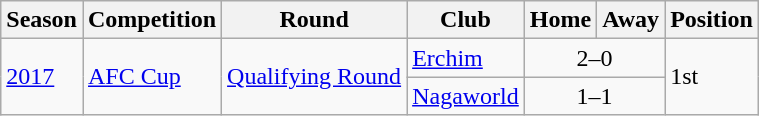<table class="wikitable">
<tr>
<th>Season</th>
<th>Competition</th>
<th>Round</th>
<th>Club</th>
<th>Home</th>
<th>Away</th>
<th>Position</th>
</tr>
<tr>
<td rowspan="2"><a href='#'>2017</a></td>
<td rowspan="2"><a href='#'>AFC Cup</a></td>
<td rowspan="2"><a href='#'>Qualifying Round</a></td>
<td> <a href='#'>Erchim</a></td>
<td colspan=2; style="text-align:center;">2–0</td>
<td rowspan="2">1st</td>
</tr>
<tr>
<td> <a href='#'>Nagaworld</a></td>
<td colspan=2; style="text-align:center;">1–1</td>
</tr>
</table>
